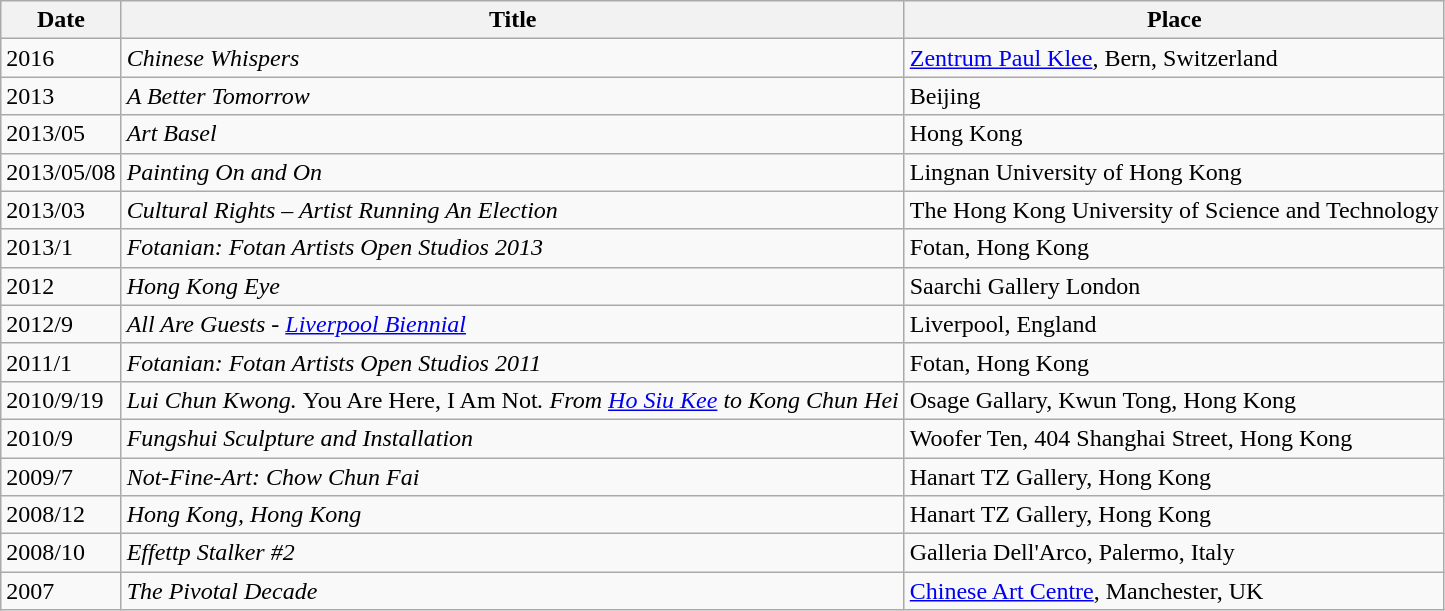<table class="wikitable">
<tr>
<th>Date</th>
<th>Title</th>
<th>Place</th>
</tr>
<tr>
<td>2016</td>
<td><em>Chinese Whispers</em></td>
<td><a href='#'>Zentrum Paul Klee</a>, Bern, Switzerland</td>
</tr>
<tr>
<td>2013</td>
<td><em>A Better Tomorrow</em></td>
<td>Beijing</td>
</tr>
<tr>
<td>2013/05</td>
<td><em>Art Basel</em></td>
<td>Hong Kong</td>
</tr>
<tr>
<td>2013/05/08</td>
<td><em>Painting On and On</em></td>
<td>Lingnan University of Hong Kong</td>
</tr>
<tr>
<td>2013/03</td>
<td><em>Cultural Rights – Artist Running An Election</em></td>
<td>The Hong Kong University of Science and Technology</td>
</tr>
<tr>
<td>2013/1</td>
<td><em>Fotanian: Fotan Artists Open Studios 2013</em></td>
<td>Fotan, Hong Kong</td>
</tr>
<tr>
<td>2012</td>
<td><em>Hong Kong Eye</em></td>
<td>Saarchi Gallery London</td>
</tr>
<tr>
<td>2012/9</td>
<td><em>All Are Guests - <a href='#'>Liverpool Biennial</a></em></td>
<td>Liverpool, England</td>
</tr>
<tr>
<td>2011/1</td>
<td><em>Fotanian: Fotan Artists Open Studios 2011</em></td>
<td>Fotan, Hong Kong</td>
</tr>
<tr>
<td>2010/9/19</td>
<td><em>Lui Chun Kwong. </em>You Are Here, I Am Not<em>. From <a href='#'>Ho Siu Kee</a> to Kong Chun Hei</em></td>
<td>Osage Gallary, Kwun Tong, Hong Kong</td>
</tr>
<tr>
<td>2010/9</td>
<td><em>Fungshui Sculpture and Installation</em></td>
<td>Woofer Ten, 404 Shanghai Street, Hong Kong</td>
</tr>
<tr>
<td>2009/7</td>
<td><em>Not-Fine-Art: Chow Chun Fai</em></td>
<td>Hanart TZ Gallery, Hong Kong</td>
</tr>
<tr>
<td>2008/12</td>
<td><em>Hong Kong, Hong Kong</em></td>
<td>Hanart TZ Gallery, Hong Kong</td>
</tr>
<tr>
<td>2008/10</td>
<td><em>Effettp Stalker #2</em></td>
<td>Galleria Dell'Arco, Palermo, Italy</td>
</tr>
<tr>
<td>2007</td>
<td><em>The Pivotal Decade</em></td>
<td><a href='#'> Chinese Art Centre</a>, Manchester, UK</td>
</tr>
</table>
